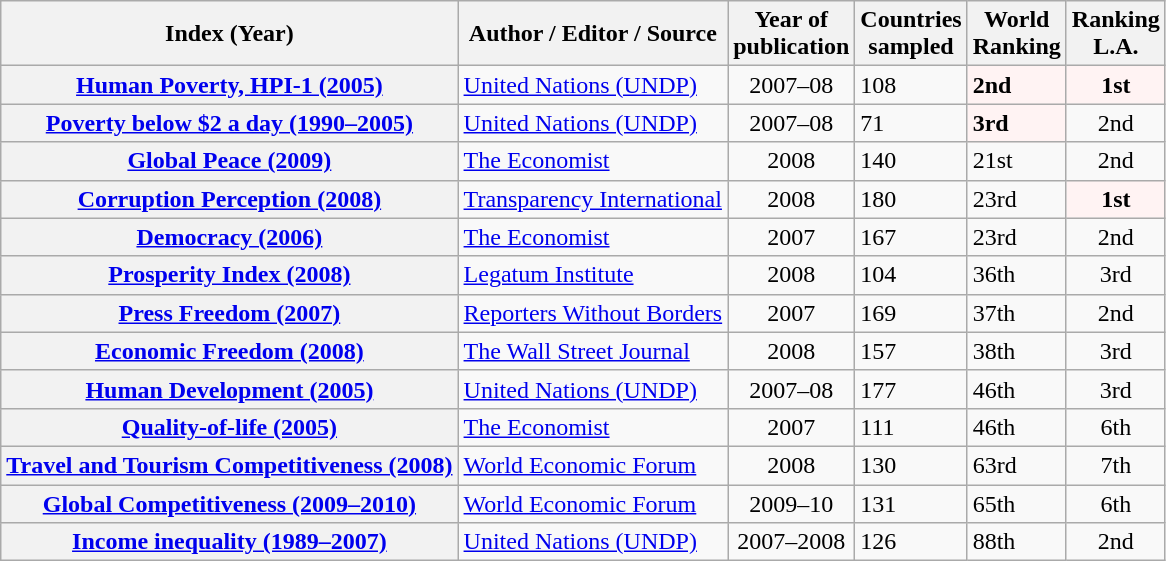<table class="wikitable plainrowheaders">
<tr>
<th>Index (Year)</th>
<th>Author / Editor / Source</th>
<th>Year of<br>publication</th>
<th>Countries<br>sampled</th>
<th>World <br> Ranking</th>
<th>Ranking<br>L.A.</th>
</tr>
<tr>
<th scope=row><a href='#'>Human Poverty, HPI-1 (2005)</a></th>
<td><a href='#'>United Nations (UNDP)</a></td>
<td style="text-align:center">2007–08</td>
<td>108</td>
<td style="background:#fff3f3"><strong>2nd</strong></td>
<td style="background:#fff3f3; text-align:center;"><strong>1st</strong></td>
</tr>
<tr>
<th scope=row><a href='#'>Poverty below $2 a day (1990–2005)</a></th>
<td><a href='#'>United Nations (UNDP)</a></td>
<td style="text-align:center">2007–08</td>
<td>71</td>
<td style="background:#fff3f3"><strong>3rd</strong></td>
<td style="text-align:center">2nd</td>
</tr>
<tr>
<th scope=row><a href='#'>Global Peace (2009)</a></th>
<td><a href='#'>The Economist</a></td>
<td style="text-align:center">2008</td>
<td>140</td>
<td>21st</td>
<td style="text-align:center">2nd</td>
</tr>
<tr>
<th scope=row><a href='#'>Corruption Perception (2008)</a></th>
<td><a href='#'>Transparency International</a></td>
<td style="text-align:center">2008</td>
<td>180</td>
<td>23rd</td>
<td style="background:#fff3f3;text-align:center"><strong>1st</strong></td>
</tr>
<tr>
<th scope=row><a href='#'>Democracy (2006)</a></th>
<td><a href='#'>The Economist</a></td>
<td style="text-align:center">2007</td>
<td>167</td>
<td>23rd</td>
<td style="text-align:center">2nd</td>
</tr>
<tr>
<th scope=row><a href='#'>Prosperity Index (2008)</a></th>
<td><a href='#'>Legatum Institute</a></td>
<td style="text-align:center">2008</td>
<td>104</td>
<td>36th</td>
<td style="text-align:center">3rd</td>
</tr>
<tr>
<th scope=row><a href='#'>Press Freedom (2007)</a></th>
<td><a href='#'>Reporters Without Borders</a></td>
<td style="text-align:center">2007</td>
<td>169</td>
<td>37th</td>
<td style="text-align:center">2nd</td>
</tr>
<tr>
<th scope=row><a href='#'>Economic Freedom (2008)</a></th>
<td><a href='#'>The Wall Street Journal</a></td>
<td style="text-align:center">2008</td>
<td>157</td>
<td>38th</td>
<td style="text-align:center">3rd</td>
</tr>
<tr>
<th scope=row><a href='#'>Human Development (2005)</a></th>
<td><a href='#'>United Nations (UNDP)</a></td>
<td style="text-align:center">2007–08</td>
<td>177</td>
<td>46th</td>
<td style="text-align:center">3rd</td>
</tr>
<tr>
<th scope=row><a href='#'>Quality-of-life (2005)</a></th>
<td><a href='#'>The Economist</a></td>
<td style="text-align:center">2007</td>
<td>111</td>
<td>46th</td>
<td style="text-align:center">6th</td>
</tr>
<tr>
<th scope=row><a href='#'>Travel and Tourism Competitiveness (2008)</a></th>
<td><a href='#'>World Economic Forum</a></td>
<td style="text-align:center">2008</td>
<td>130</td>
<td>63rd</td>
<td style="text-align:center">7th</td>
</tr>
<tr>
<th scope=row><a href='#'>Global Competitiveness (2009–2010)</a></th>
<td><a href='#'>World Economic Forum</a></td>
<td style="text-align:center">2009–10</td>
<td>131</td>
<td>65th</td>
<td style="text-align:center">6th</td>
</tr>
<tr>
<th scope=row><a href='#'>Income inequality (1989–2007)</a></th>
<td><a href='#'>United Nations (UNDP)</a></td>
<td style="text-align:center">2007–2008</td>
<td>126</td>
<td>88th</td>
<td style="text-align:center">2nd</td>
</tr>
</table>
